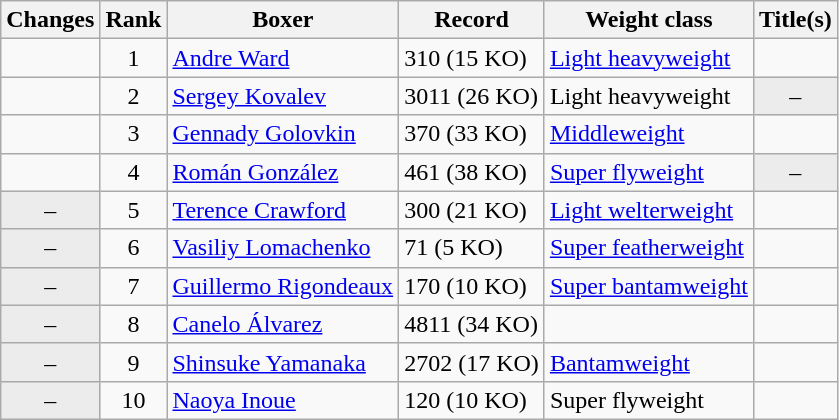<table class="wikitable ">
<tr>
<th>Changes</th>
<th>Rank</th>
<th>Boxer</th>
<th>Record</th>
<th>Weight class</th>
<th>Title(s)</th>
</tr>
<tr>
<td align=center></td>
<td align=center>1</td>
<td><a href='#'>Andre Ward</a></td>
<td>310 (15 KO)</td>
<td><a href='#'>Light heavyweight</a></td>
<td></td>
</tr>
<tr>
<td align=center></td>
<td align=center>2</td>
<td><a href='#'>Sergey Kovalev</a></td>
<td>3011 (26 KO)</td>
<td>Light heavyweight</td>
<td align=center bgcolor=#ECECEC data-sort-value="Z">–</td>
</tr>
<tr>
<td align=center></td>
<td align=center>3</td>
<td><a href='#'>Gennady Golovkin</a></td>
<td>370 (33 KO)</td>
<td><a href='#'>Middleweight</a></td>
<td></td>
</tr>
<tr>
<td align=center></td>
<td align=center>4</td>
<td><a href='#'>Román González</a></td>
<td>461 (38 KO)</td>
<td><a href='#'>Super flyweight</a></td>
<td align=center bgcolor=#ECECEC data-sort-value="Z">–</td>
</tr>
<tr>
<td align=center bgcolor=#ECECEC>–</td>
<td align=center>5</td>
<td><a href='#'>Terence Crawford</a></td>
<td>300 (21 KO)</td>
<td><a href='#'>Light welterweight</a></td>
<td></td>
</tr>
<tr>
<td align=center bgcolor=#ECECEC>–</td>
<td align=center>6</td>
<td><a href='#'>Vasiliy Lomachenko</a></td>
<td>71 (5 KO)</td>
<td><a href='#'>Super featherweight</a></td>
<td></td>
</tr>
<tr>
<td align=center bgcolor=#ECECEC>–</td>
<td align=center>7</td>
<td><a href='#'>Guillermo Rigondeaux</a></td>
<td>170 (10 KO)</td>
<td><a href='#'>Super bantamweight</a></td>
<td></td>
</tr>
<tr>
<td align=center bgcolor=#ECECEC>–</td>
<td align=center>8</td>
<td><a href='#'>Canelo Álvarez</a></td>
<td>4811 (34 KO)</td>
<td></td>
<td></td>
</tr>
<tr>
<td align=center bgcolor=#ECECEC>–</td>
<td align=center>9</td>
<td><a href='#'>Shinsuke Yamanaka</a></td>
<td>2702 (17 KO)</td>
<td><a href='#'>Bantamweight</a></td>
<td></td>
</tr>
<tr>
<td align=center bgcolor=#ECECEC>–</td>
<td align=center>10</td>
<td><a href='#'>Naoya Inoue</a></td>
<td>120 (10 KO)</td>
<td>Super flyweight</td>
<td></td>
</tr>
</table>
